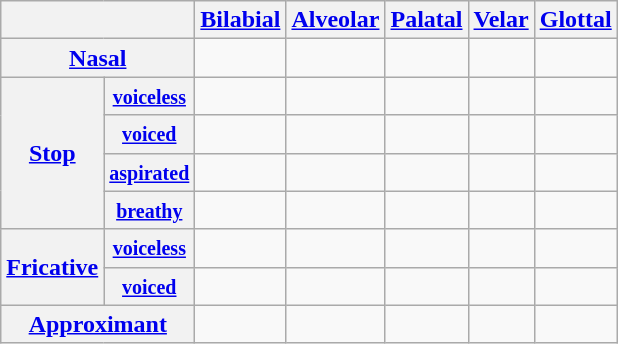<table class="wikitable" style=text-align:center>
<tr>
<th colspan="2"></th>
<th><a href='#'>Bilabial</a></th>
<th><a href='#'>Alveolar</a></th>
<th><a href='#'>Palatal</a></th>
<th><a href='#'>Velar</a></th>
<th><a href='#'>Glottal</a></th>
</tr>
<tr>
<th colspan="2"><a href='#'>Nasal</a></th>
<td></td>
<td></td>
<td></td>
<td></td>
<td></td>
</tr>
<tr>
<th rowspan="4"><a href='#'>Stop</a></th>
<th><small><a href='#'>voiceless</a></small></th>
<td></td>
<td></td>
<td></td>
<td></td>
<td></td>
</tr>
<tr>
<th><small><a href='#'>voiced</a></small></th>
<td></td>
<td></td>
<td></td>
<td></td>
<td></td>
</tr>
<tr>
<th><a href='#'><small>aspirated</small></a></th>
<td></td>
<td></td>
<td></td>
<td></td>
<td></td>
</tr>
<tr>
<th><small><a href='#'>breathy</a></small></th>
<td></td>
<td></td>
<td></td>
<td></td>
<td></td>
</tr>
<tr>
<th rowspan="2"><a href='#'>Fricative</a></th>
<th><small><a href='#'>voiceless</a></small></th>
<td></td>
<td></td>
<td></td>
<td></td>
<td></td>
</tr>
<tr>
<th><small><a href='#'>voiced</a></small></th>
<td></td>
<td></td>
<td></td>
<td></td>
<td></td>
</tr>
<tr>
<th colspan="2"><a href='#'>Approximant</a></th>
<td></td>
<td></td>
<td></td>
<td></td>
<td></td>
</tr>
</table>
